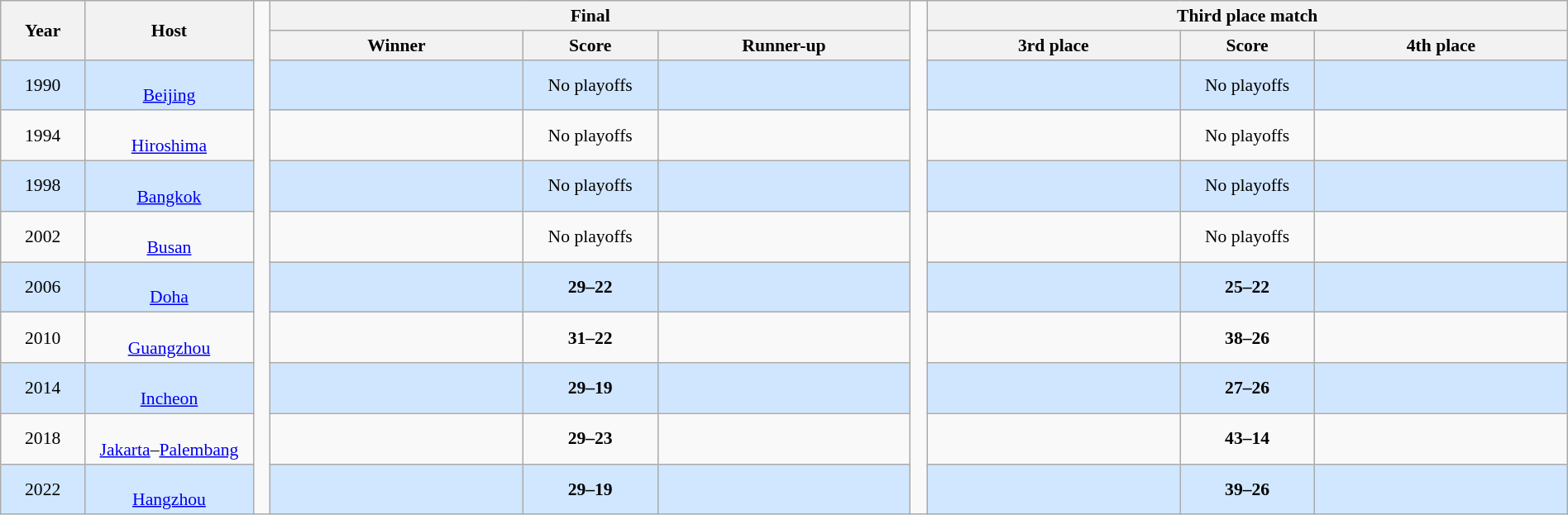<table class="wikitable" style="font-size:90%; width: 100%; text-align: center;">
<tr>
<th rowspan=2 width=5%>Year</th>
<th rowspan=2 width=10%>Host</th>
<td width=1% rowspan=11></td>
<th colspan=3>Final</th>
<td width=1% rowspan=11></td>
<th colspan=3>Third place match</th>
</tr>
<tr>
<th width=15%>Winner</th>
<th width=8%>Score</th>
<th width=15%>Runner-up</th>
<th width=15%>3rd place</th>
<th width=8%>Score</th>
<th width=15%>4th place</th>
</tr>
<tr style="background: #D0E6FF;">
<td>1990<br></td>
<td><br><a href='#'>Beijing</a></td>
<td><strong></strong></td>
<td><span>No playoffs</span></td>
<td></td>
<td></td>
<td><span>No playoffs</span></td>
<td></td>
</tr>
<tr>
<td>1994<br></td>
<td><br><a href='#'>Hiroshima</a></td>
<td><strong></strong></td>
<td><span>No playoffs</span></td>
<td></td>
<td></td>
<td><span>No playoffs</span></td>
<td></td>
</tr>
<tr style="background: #D0E6FF;">
<td>1998<br></td>
<td><br><a href='#'>Bangkok</a></td>
<td><strong></strong></td>
<td><span>No playoffs</span></td>
<td></td>
<td></td>
<td><span>No playoffs</span></td>
<td></td>
</tr>
<tr>
<td>2002<br></td>
<td><br><a href='#'>Busan</a></td>
<td><strong></strong></td>
<td><span>No playoffs</span></td>
<td></td>
<td></td>
<td><span>No playoffs</span></td>
<td></td>
</tr>
<tr style="background: #D0E6FF;">
<td>2006<br></td>
<td><br><a href='#'>Doha</a></td>
<td><strong></strong></td>
<td><strong>29–22</strong></td>
<td></td>
<td></td>
<td><strong>25–22</strong></td>
<td></td>
</tr>
<tr>
<td>2010<br></td>
<td><br><a href='#'>Guangzhou</a></td>
<td><strong></strong></td>
<td><strong>31–22</strong></td>
<td></td>
<td></td>
<td><strong>38–26</strong></td>
<td></td>
</tr>
<tr style="background: #D0E6FF;">
<td>2014<br></td>
<td><br><a href='#'>Incheon</a></td>
<td><strong></strong></td>
<td><strong>29–19</strong></td>
<td></td>
<td></td>
<td><strong>27–26</strong></td>
<td></td>
</tr>
<tr>
<td>2018<br></td>
<td><br><a href='#'>Jakarta</a>–<a href='#'>Palembang</a></td>
<td><strong></strong></td>
<td><strong>29–23</strong></td>
<td></td>
<td></td>
<td><strong>43–14</strong></td>
<td></td>
</tr>
<tr bgcolor=#D0E7FF>
<td>2022<br></td>
<td><br><a href='#'>Hangzhou</a></td>
<td><strong></strong></td>
<td><strong>29–19</strong></td>
<td></td>
<td></td>
<td><strong>39–26</strong></td>
<td></td>
</tr>
</table>
